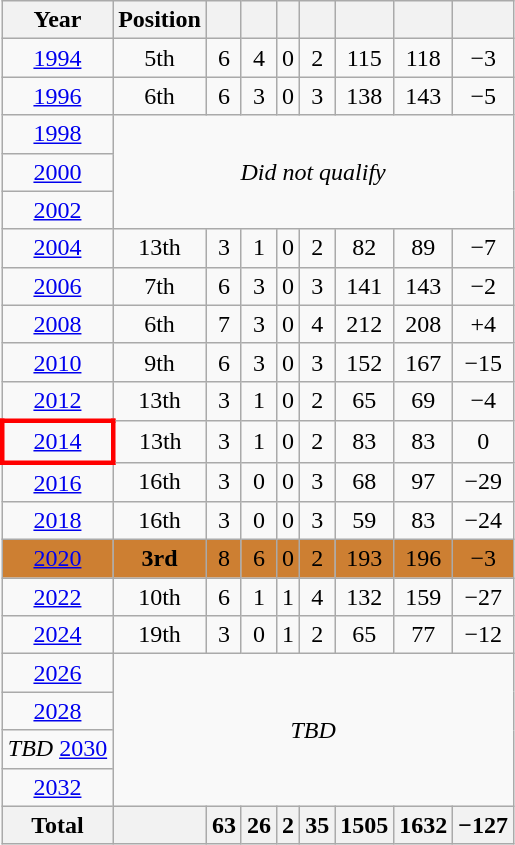<table class="wikitable" style="text-align: center;">
<tr>
<th>Year</th>
<th>Position</th>
<th></th>
<th></th>
<th></th>
<th></th>
<th></th>
<th></th>
<th></th>
</tr>
<tr>
<td> <a href='#'>1994</a></td>
<td>5th</td>
<td>6</td>
<td>4</td>
<td>0</td>
<td>2</td>
<td>115</td>
<td>118</td>
<td>−3</td>
</tr>
<tr>
<td> <a href='#'>1996</a></td>
<td>6th</td>
<td>6</td>
<td>3</td>
<td>0</td>
<td>3</td>
<td>138</td>
<td>143</td>
<td>−5</td>
</tr>
<tr>
<td> <a href='#'>1998</a></td>
<td colspan="8" rowspan=3><em>Did not qualify</em></td>
</tr>
<tr>
<td> <a href='#'>2000</a></td>
</tr>
<tr>
<td> <a href='#'>2002</a></td>
</tr>
<tr>
<td> <a href='#'>2004</a></td>
<td>13th</td>
<td>3</td>
<td>1</td>
<td>0</td>
<td>2</td>
<td>82</td>
<td>89</td>
<td>−7</td>
</tr>
<tr>
<td> <a href='#'>2006</a></td>
<td>7th</td>
<td>6</td>
<td>3</td>
<td>0</td>
<td>3</td>
<td>141</td>
<td>143</td>
<td>−2</td>
</tr>
<tr>
<td> <a href='#'>2008</a></td>
<td>6th</td>
<td>7</td>
<td>3</td>
<td>0</td>
<td>4</td>
<td>212</td>
<td>208</td>
<td>+4</td>
</tr>
<tr>
<td> <a href='#'>2010</a></td>
<td>9th</td>
<td>6</td>
<td>3</td>
<td>0</td>
<td>3</td>
<td>152</td>
<td>167</td>
<td>−15</td>
</tr>
<tr>
<td> <a href='#'>2012</a></td>
<td>13th</td>
<td>3</td>
<td>1</td>
<td>0</td>
<td>2</td>
<td>65</td>
<td>69</td>
<td>−4</td>
</tr>
<tr>
<td style="border: 3px solid red"> <a href='#'>2014</a></td>
<td>13th</td>
<td>3</td>
<td>1</td>
<td>0</td>
<td>2</td>
<td>83</td>
<td>83</td>
<td>0</td>
</tr>
<tr>
<td> <a href='#'>2016</a></td>
<td>16th</td>
<td>3</td>
<td>0</td>
<td>0</td>
<td>3</td>
<td>68</td>
<td>97</td>
<td>−29</td>
</tr>
<tr>
<td> <a href='#'>2018</a></td>
<td>16th</td>
<td>3</td>
<td>0</td>
<td>0</td>
<td>3</td>
<td>59</td>
<td>83</td>
<td>−24</td>
</tr>
<tr bgcolor=CD7F32>
<td> <a href='#'>2020</a></td>
<td><strong>3rd</strong> </td>
<td>8</td>
<td>6</td>
<td>0</td>
<td>2</td>
<td>193</td>
<td>196</td>
<td>−3</td>
</tr>
<tr>
<td> <a href='#'>2022</a></td>
<td>10th</td>
<td>6</td>
<td>1</td>
<td>1</td>
<td>4</td>
<td>132</td>
<td>159</td>
<td>−27</td>
</tr>
<tr>
<td> <a href='#'>2024</a></td>
<td>19th</td>
<td>3</td>
<td>0</td>
<td>1</td>
<td>2</td>
<td>65</td>
<td>77</td>
<td>−12</td>
</tr>
<tr>
<td> <a href='#'>2026</a></td>
<td colspan="8" rowspan= "4"><em>TBD</em></td>
</tr>
<tr>
<td> <a href='#'>2028</a></td>
</tr>
<tr>
<td><em>TBD</em> <a href='#'>2030</a></td>
</tr>
<tr>
<td> <a href='#'>2032</a></td>
</tr>
<tr>
<th>Total</th>
<th></th>
<th>63</th>
<th>26</th>
<th>2</th>
<th>35</th>
<th>1505</th>
<th>1632</th>
<th>−127</th>
</tr>
</table>
